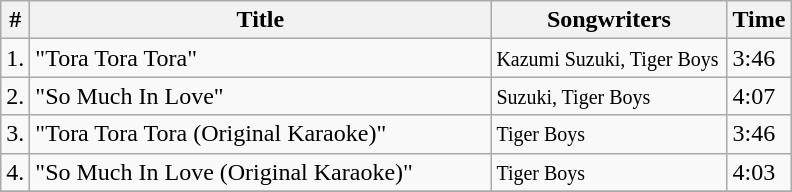<table class="wikitable">
<tr>
<th>#</th>
<th width="300">Title</th>
<th width="150">Songwriters</th>
<th>Time</th>
</tr>
<tr>
<td>1.</td>
<td>"Tora Tora Tora"</td>
<td><small>Kazumi Suzuki, Tiger Boys</small></td>
<td>3:46</td>
</tr>
<tr>
<td>2.</td>
<td>"So Much In Love"</td>
<td><small>Suzuki, Tiger Boys</small></td>
<td>4:07</td>
</tr>
<tr>
<td>3.</td>
<td>"Tora Tora Tora (Original Karaoke)"</td>
<td><small>Tiger Boys</small></td>
<td>3:46</td>
</tr>
<tr>
<td>4.</td>
<td>"So Much In Love (Original Karaoke)"</td>
<td><small>Tiger Boys</small></td>
<td>4:03</td>
</tr>
<tr>
</tr>
</table>
